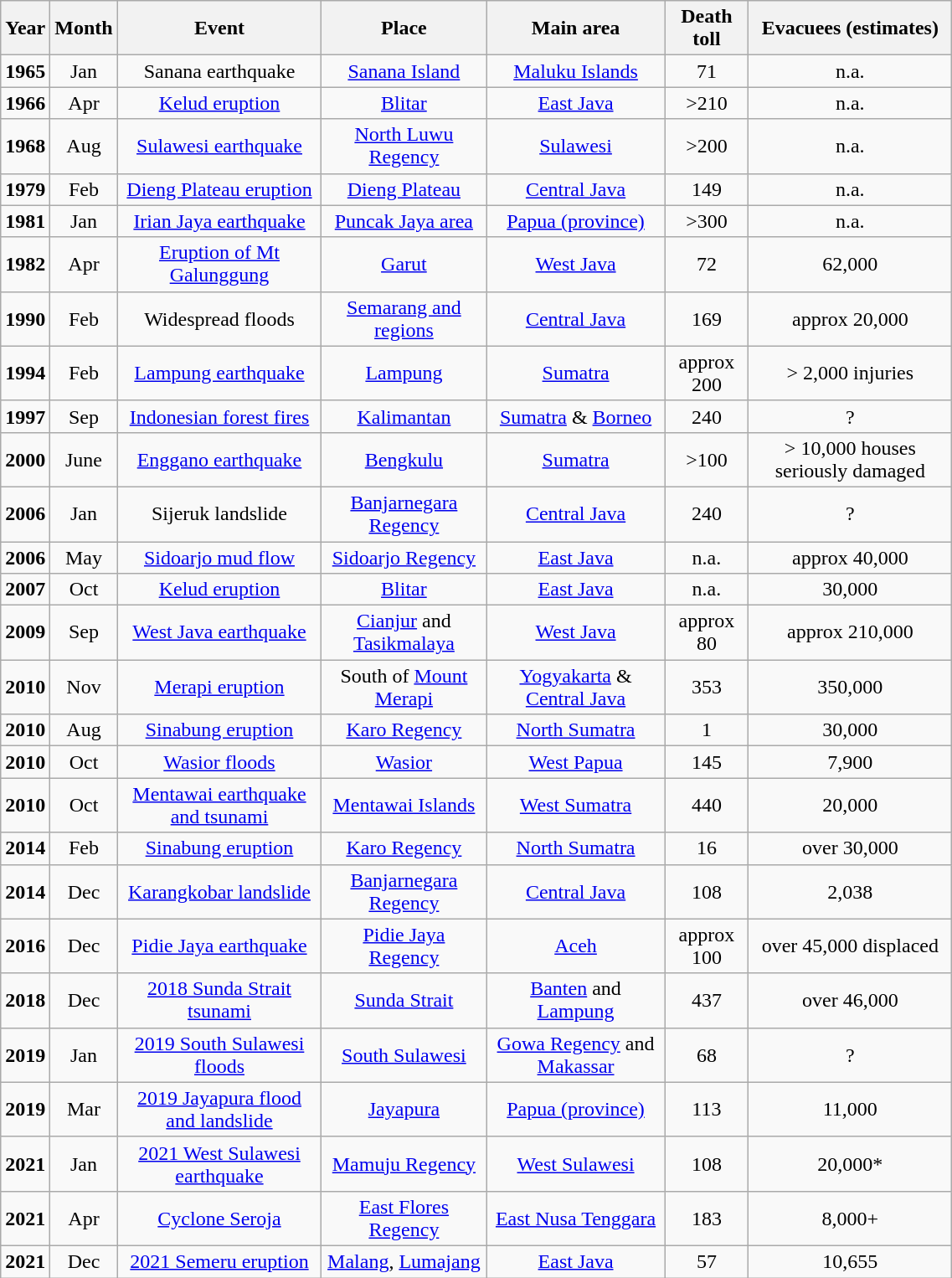<table class="wikitable" style="text-align:center; width:60%;">
<tr>
<th>Year</th>
<th>Month</th>
<th>Event</th>
<th>Place</th>
<th>Main area</th>
<th>Death toll</th>
<th>Evacuees (estimates)</th>
</tr>
<tr>
<td><strong>1965</strong></td>
<td>Jan</td>
<td>Sanana earthquake</td>
<td><a href='#'>Sanana Island</a></td>
<td><a href='#'>Maluku Islands</a></td>
<td>71</td>
<td>n.a.</td>
</tr>
<tr>
<td><strong>1966</strong></td>
<td>Apr</td>
<td><a href='#'>Kelud eruption</a></td>
<td><a href='#'>Blitar</a></td>
<td><a href='#'>East Java</a></td>
<td>>210</td>
<td>n.a.</td>
</tr>
<tr>
<td><strong>1968</strong></td>
<td>Aug</td>
<td><a href='#'>Sulawesi earthquake</a></td>
<td><a href='#'>North Luwu Regency</a></td>
<td><a href='#'>Sulawesi</a></td>
<td>>200</td>
<td>n.a.</td>
</tr>
<tr>
<td><strong>1979</strong></td>
<td>Feb</td>
<td><a href='#'>Dieng Plateau eruption</a></td>
<td><a href='#'>Dieng Plateau</a></td>
<td><a href='#'>Central Java</a></td>
<td>149</td>
<td>n.a.</td>
</tr>
<tr>
<td><strong>1981</strong></td>
<td>Jan</td>
<td><a href='#'>Irian Jaya earthquake</a></td>
<td><a href='#'>Puncak Jaya area</a></td>
<td><a href='#'>Papua (province)</a></td>
<td>>300</td>
<td>n.a.</td>
</tr>
<tr>
<td><strong>1982</strong></td>
<td>Apr</td>
<td><a href='#'>Eruption of Mt Galunggung</a></td>
<td><a href='#'>Garut</a></td>
<td><a href='#'>West Java</a></td>
<td>72</td>
<td>62,000</td>
</tr>
<tr>
<td><strong>1990</strong></td>
<td>Feb</td>
<td>Widespread floods</td>
<td><a href='#'>Semarang and regions</a></td>
<td><a href='#'>Central Java</a></td>
<td>169</td>
<td>approx 20,000</td>
</tr>
<tr>
<td><strong>1994</strong></td>
<td>Feb</td>
<td><a href='#'>Lampung earthquake</a></td>
<td><a href='#'>Lampung</a></td>
<td><a href='#'>Sumatra</a></td>
<td>approx 200</td>
<td>> 2,000 injuries</td>
</tr>
<tr>
<td><strong>1997</strong></td>
<td>Sep</td>
<td><a href='#'>Indonesian forest fires</a></td>
<td><a href='#'>Kalimantan</a></td>
<td><a href='#'>Sumatra</a> & <a href='#'>Borneo</a></td>
<td>240</td>
<td>?</td>
</tr>
<tr>
<td><strong>2000</strong></td>
<td>June</td>
<td><a href='#'>Enggano earthquake</a></td>
<td><a href='#'>Bengkulu</a></td>
<td><a href='#'>Sumatra</a></td>
<td>>100</td>
<td>> 10,000 houses seriously damaged</td>
</tr>
<tr>
<td><strong>2006</strong></td>
<td>Jan</td>
<td>Sijeruk landslide</td>
<td><a href='#'>Banjarnegara Regency</a></td>
<td><a href='#'>Central Java</a></td>
<td>240</td>
<td>?</td>
</tr>
<tr>
<td><strong>2006</strong></td>
<td>May</td>
<td><a href='#'>Sidoarjo mud flow</a></td>
<td><a href='#'>Sidoarjo Regency</a></td>
<td><a href='#'>East Java</a></td>
<td>n.a.</td>
<td>approx 40,000</td>
</tr>
<tr>
<td><strong>2007</strong></td>
<td>Oct</td>
<td><a href='#'>Kelud eruption</a></td>
<td><a href='#'>Blitar</a></td>
<td><a href='#'>East Java</a></td>
<td>n.a.</td>
<td>30,000</td>
</tr>
<tr>
<td><strong>2009</strong></td>
<td>Sep</td>
<td><a href='#'>West Java earthquake</a></td>
<td><a href='#'>Cianjur</a> and <a href='#'>Tasikmalaya</a></td>
<td><a href='#'>West Java</a></td>
<td>approx 80</td>
<td>approx 210,000</td>
</tr>
<tr>
<td><strong>2010</strong></td>
<td>Nov</td>
<td><a href='#'>Merapi eruption</a></td>
<td>South of <a href='#'>Mount Merapi</a></td>
<td><a href='#'>Yogyakarta</a> & <a href='#'>Central Java</a></td>
<td>353</td>
<td>350,000</td>
</tr>
<tr>
<td><strong>2010</strong></td>
<td>Aug</td>
<td><a href='#'>Sinabung eruption</a></td>
<td><a href='#'>Karo Regency</a></td>
<td><a href='#'>North Sumatra</a></td>
<td>1</td>
<td>30,000</td>
</tr>
<tr>
<td><strong>2010</strong></td>
<td>Oct</td>
<td><a href='#'>Wasior floods</a></td>
<td><a href='#'>Wasior</a></td>
<td><a href='#'>West Papua</a></td>
<td>145</td>
<td>7,900</td>
</tr>
<tr>
<td><strong>2010</strong></td>
<td>Oct</td>
<td><a href='#'>Mentawai earthquake and tsunami</a></td>
<td><a href='#'>Mentawai Islands</a></td>
<td><a href='#'>West Sumatra</a></td>
<td>440</td>
<td>20,000</td>
</tr>
<tr>
<td><strong>2014</strong></td>
<td>Feb</td>
<td><a href='#'>Sinabung eruption</a></td>
<td><a href='#'>Karo Regency</a></td>
<td><a href='#'>North Sumatra</a></td>
<td>16</td>
<td>over 30,000</td>
</tr>
<tr>
<td><strong>2014</strong></td>
<td>Dec</td>
<td><a href='#'>Karangkobar landslide</a></td>
<td><a href='#'>Banjarnegara Regency</a></td>
<td><a href='#'>Central Java</a></td>
<td>108</td>
<td>2,038</td>
</tr>
<tr>
<td><strong>2016</strong></td>
<td>Dec</td>
<td><a href='#'>Pidie Jaya earthquake</a></td>
<td><a href='#'>Pidie Jaya Regency</a></td>
<td><a href='#'>Aceh</a></td>
<td>approx 100</td>
<td>over 45,000 displaced</td>
</tr>
<tr>
<td><strong>2018</strong></td>
<td>Dec</td>
<td><a href='#'>2018 Sunda Strait tsunami</a></td>
<td><a href='#'>Sunda Strait</a></td>
<td><a href='#'>Banten</a> and <a href='#'>Lampung</a></td>
<td>437</td>
<td>over 46,000</td>
</tr>
<tr>
<td><strong>2019</strong></td>
<td>Jan</td>
<td><a href='#'>2019 South Sulawesi floods</a></td>
<td><a href='#'>South Sulawesi</a></td>
<td><a href='#'>Gowa Regency</a> and <a href='#'>Makassar</a></td>
<td>68</td>
<td>?</td>
</tr>
<tr>
<td><strong>2019</strong></td>
<td>Mar</td>
<td><a href='#'>2019 Jayapura flood and landslide</a></td>
<td><a href='#'>Jayapura</a></td>
<td><a href='#'>Papua (province)</a></td>
<td>113</td>
<td>11,000</td>
</tr>
<tr>
<td><strong>2021</strong></td>
<td>Jan</td>
<td><a href='#'>2021 West Sulawesi earthquake</a></td>
<td><a href='#'>Mamuju Regency</a></td>
<td><a href='#'>West Sulawesi</a></td>
<td>108</td>
<td>20,000*</td>
</tr>
<tr>
<td><strong>2021</strong></td>
<td>Apr</td>
<td><a href='#'>Cyclone Seroja</a></td>
<td><a href='#'>East Flores Regency</a></td>
<td><a href='#'>East Nusa Tenggara</a></td>
<td>183</td>
<td>8,000+</td>
</tr>
<tr>
<td><strong>2021</strong></td>
<td>Dec</td>
<td><a href='#'>2021 Semeru eruption</a></td>
<td><a href='#'>Malang</a>, <a href='#'>Lumajang</a></td>
<td><a href='#'>East Java</a></td>
<td>57</td>
<td>10,655</td>
</tr>
</table>
